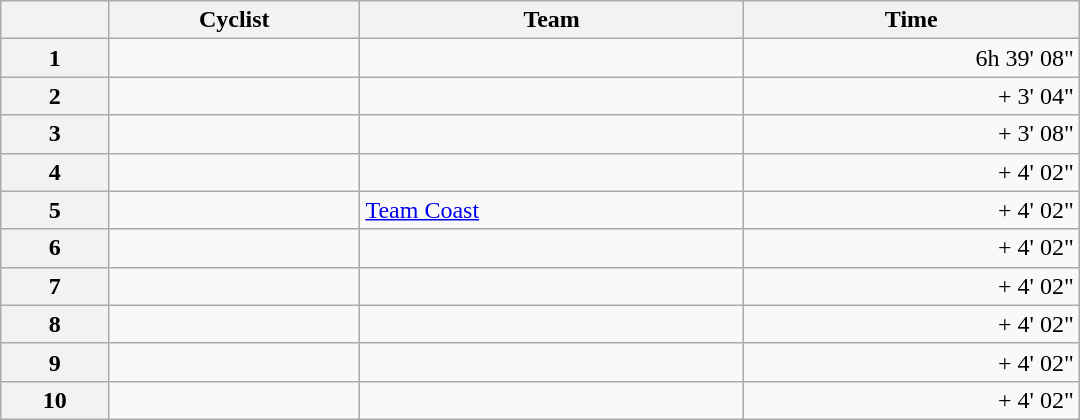<table class="wikitable" style="width:45em;margin-bottom:0;">
<tr>
<th></th>
<th>Cyclist</th>
<th>Team</th>
<th>Time</th>
</tr>
<tr>
<th style="text-align:center">1</th>
<td></td>
<td></td>
<td align=right>6h 39' 08"</td>
</tr>
<tr>
<th style="text-align:center">2</th>
<td></td>
<td></td>
<td align=right>+ 3' 04"</td>
</tr>
<tr>
<th style="text-align:center">3</th>
<td></td>
<td></td>
<td align=right>+ 3' 08"</td>
</tr>
<tr>
<th style="text-align:center">4</th>
<td></td>
<td></td>
<td align=right>+ 4' 02"</td>
</tr>
<tr>
<th style="text-align:center">5</th>
<td></td>
<td><a href='#'>Team Coast</a></td>
<td align=right>+ 4' 02"</td>
</tr>
<tr>
<th style="text-align:center">6</th>
<td></td>
<td></td>
<td align=right>+ 4' 02"</td>
</tr>
<tr>
<th style="text-align:center">7</th>
<td></td>
<td></td>
<td align=right>+ 4' 02"</td>
</tr>
<tr>
<th style="text-align:center">8</th>
<td></td>
<td></td>
<td align=right>+ 4' 02"</td>
</tr>
<tr>
<th style="text-align:center">9</th>
<td></td>
<td></td>
<td align=right>+ 4' 02"</td>
</tr>
<tr>
<th style="text-align:center">10</th>
<td></td>
<td></td>
<td align=right>+ 4' 02"</td>
</tr>
</table>
